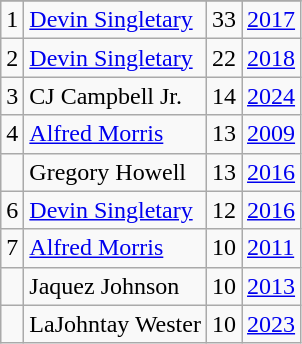<table class="wikitable">
<tr>
</tr>
<tr>
<td>1</td>
<td><a href='#'>Devin Singletary</a></td>
<td><abbr>33</abbr></td>
<td><a href='#'>2017</a></td>
</tr>
<tr>
<td>2</td>
<td><a href='#'>Devin Singletary</a></td>
<td><abbr>22</abbr></td>
<td><a href='#'>2018</a></td>
</tr>
<tr>
<td>3</td>
<td>CJ Campbell Jr.</td>
<td><abbr>14</abbr></td>
<td><a href='#'>2024</a></td>
</tr>
<tr>
<td>4</td>
<td><a href='#'>Alfred Morris</a></td>
<td><abbr>13</abbr></td>
<td><a href='#'>2009</a></td>
</tr>
<tr>
<td></td>
<td>Gregory Howell</td>
<td><abbr>13</abbr></td>
<td><a href='#'>2016</a></td>
</tr>
<tr>
<td>6</td>
<td><a href='#'>Devin Singletary</a></td>
<td><abbr>12</abbr></td>
<td><a href='#'>2016</a></td>
</tr>
<tr>
<td>7</td>
<td><a href='#'>Alfred Morris</a></td>
<td><abbr>10</abbr></td>
<td><a href='#'>2011</a></td>
</tr>
<tr>
<td></td>
<td>Jaquez Johnson</td>
<td><abbr>10</abbr></td>
<td><a href='#'>2013</a></td>
</tr>
<tr>
<td></td>
<td>LaJohntay Wester</td>
<td><abbr>10</abbr></td>
<td><a href='#'>2023</a></td>
</tr>
</table>
